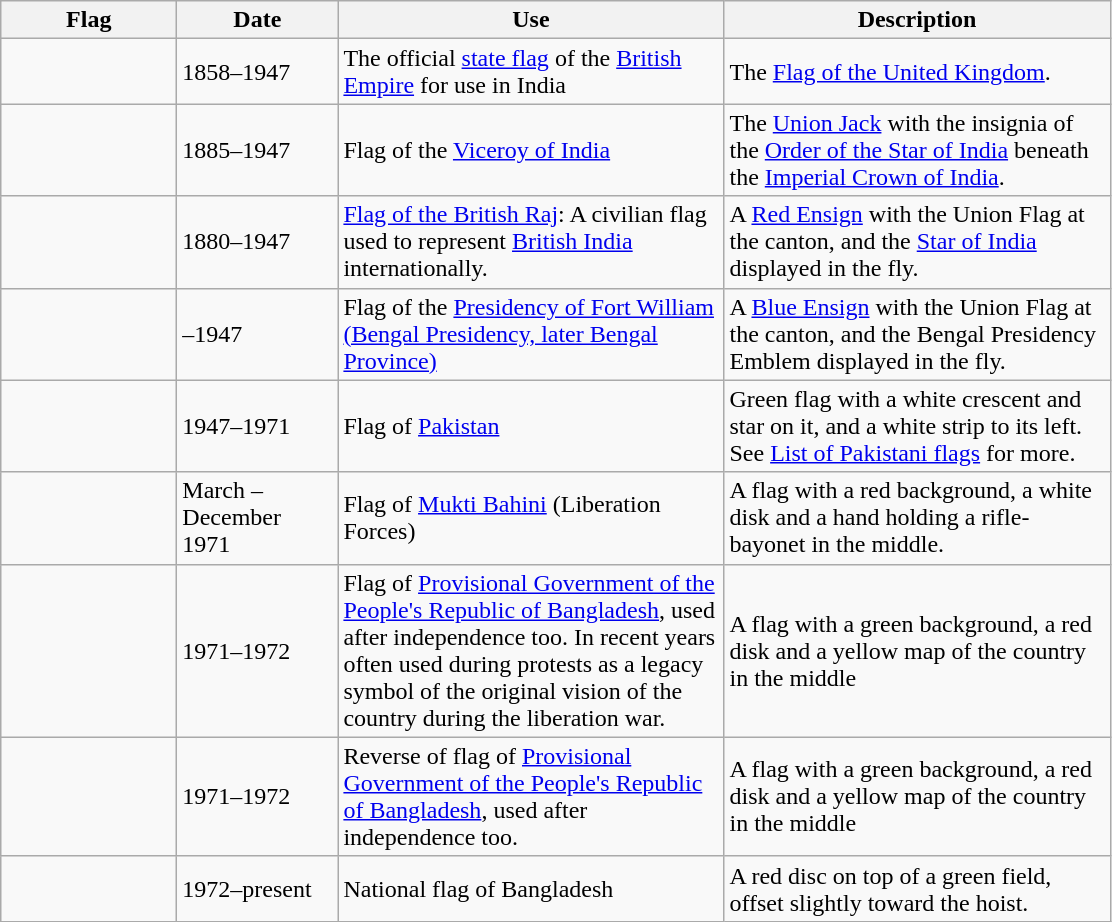<table class="wikitable">
<tr>
<th style="width:110px;">Flag</th>
<th style="width:100px;">Date</th>
<th style="width:250px;">Use</th>
<th style="width:250px;">Description</th>
</tr>
<tr>
<td></td>
<td>1858–1947</td>
<td>The official <a href='#'>state flag</a> of the <a href='#'>British Empire</a> for use in India</td>
<td>The <a href='#'>Flag of the United Kingdom</a>.</td>
</tr>
<tr>
<td></td>
<td>1885–1947</td>
<td>Flag of the <a href='#'>Viceroy of India</a></td>
<td>The <a href='#'>Union Jack</a> with the insignia of the <a href='#'>Order of the Star of India</a> beneath the <a href='#'>Imperial Crown of India</a>.</td>
</tr>
<tr>
<td></td>
<td>1880–1947</td>
<td><a href='#'>Flag of the British Raj</a>: A civilian flag used to represent <a href='#'>British India</a> internationally.</td>
<td>A <a href='#'>Red Ensign</a> with the Union Flag at the canton, and the <a href='#'>Star of India</a> displayed in the fly.</td>
</tr>
<tr>
<td></td>
<td>–1947</td>
<td>Flag of the <a href='#'>Presidency of Fort William (Bengal Presidency, later Bengal Province)</a></td>
<td>A <a href='#'>Blue Ensign</a> with the Union Flag at the canton, and the Bengal Presidency Emblem displayed in the fly.</td>
</tr>
<tr>
<td></td>
<td>1947–1971</td>
<td>Flag of <a href='#'>Pakistan</a></td>
<td>Green flag with a white crescent and star on it, and a white strip to its left. See <a href='#'>List of Pakistani flags</a> for more.</td>
</tr>
<tr>
<td></td>
<td>March – December 1971</td>
<td>Flag of   <a href='#'>Mukti Bahini</a> (Liberation Forces)</td>
<td>A flag with a red background, a white disk and a hand holding a rifle- bayonet in the middle.</td>
</tr>
<tr>
<td></td>
<td>1971–1972</td>
<td>Flag of <a href='#'>Provisional Government of the People's Republic of Bangladesh</a>, used after independence too. In recent years often used during protests as a legacy symbol of the original vision of the country during the liberation war.</td>
<td>A flag with a green background, a red disk and a yellow map of the country in the middle</td>
</tr>
<tr>
<td></td>
<td>1971–1972</td>
<td>Reverse of flag of <a href='#'>Provisional Government of the People's Republic of Bangladesh</a>, used after independence too.</td>
<td>A flag with a green background, a red disk and a yellow map of the country in the middle</td>
</tr>
<tr>
<td></td>
<td>1972–present</td>
<td>National flag of Bangladesh</td>
<td>A red disc on top of a green field, offset slightly toward the hoist.</td>
</tr>
</table>
